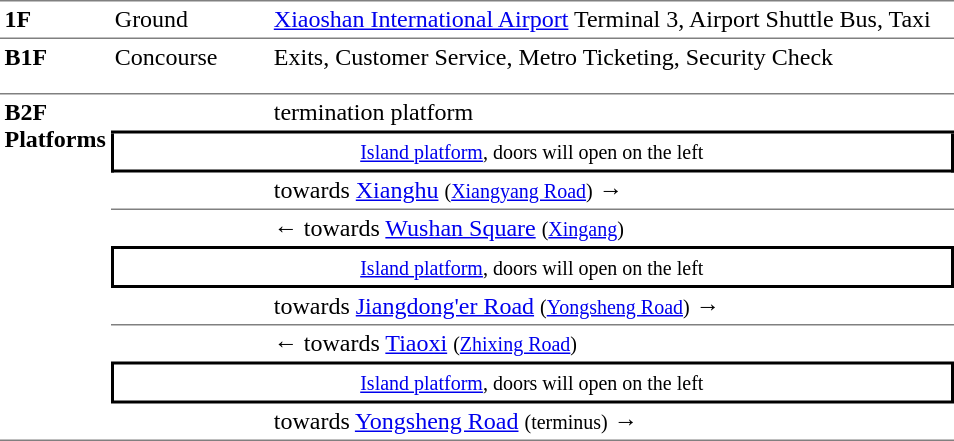<table border="0" cellspacing="0" cellpadding="3">
<tr>
<td style="border-bottom:solid 1px gray;border-top:solid 1px gray;width:50px;vertical-align:top;"><strong>1F</strong></td>
<td style="border-top:solid 1px gray;border-bottom:solid 1px gray;width:100px;vertical-align:top;">Ground</td>
<td style="border-top:solid 1px gray;border-bottom:solid 1px gray;width:450px;vertical-align:top;"><a href='#'>Xiaoshan International Airport</a> Terminal 3, Airport Shuttle Bus, Taxi</td>
</tr>
<tr>
<td rowspan="3" style="border-bottom:solid 1px gray;vertical-align:top;"><strong>B1F</strong></td>
<td rowspan="3" style="border-bottom:solid 1px gray;vertical-align:top;">Concourse</td>
<td>Exits, Customer Service, Metro Ticketing, Security Check</td>
</tr>
<tr>
<td></td>
</tr>
<tr>
<td style="border-bottom:solid 1px gray;"></td>
</tr>
<tr>
<td rowspan="9" style="border-bottom:solid 1px gray;vertical-align:top;"><strong>B2F<br>Platforms</strong></td>
<td style="border-bottom:solid 2px black;"></td>
<td style="border-bottom:solid 2px black;">  termination platform</td>
</tr>
<tr>
<td colspan="2" style="border-right:solid 2px black;border-left:solid 2px black;border-bottom:solid 2px black;text-align:center;"><small><a href='#'>Island platform</a>, doors will open on the left</small></td>
</tr>
<tr>
<td style="border-bottom:solid 1px gray;"></td>
<td style="border-bottom:solid 1px gray;">  towards <a href='#'>Xianghu</a> <small>(<a href='#'>Xiangyang Road</a>)</small> →</td>
</tr>
<tr>
<td></td>
<td>←  towards <a href='#'>Wushan Square</a> <small>(<a href='#'>Xingang</a>)</small></td>
</tr>
<tr>
<td colspan="2" style="border-top:solid 2px black;border-right:solid 2px black;border-left:solid 2px black;border-bottom:solid 2px black;text-align:center;"><small><a href='#'>Island platform</a>, doors will open on the left</small></td>
</tr>
<tr>
<td style="border-bottom:solid 1px gray;"></td>
<td style="border-bottom:solid 1px gray;">  towards <a href='#'>Jiangdong'er Road</a> <small>(<a href='#'>Yongsheng Road</a>)</small> →</td>
</tr>
<tr>
<td></td>
<td>←  towards <a href='#'>Tiaoxi</a> <small>(<a href='#'>Zhixing Road</a>)</small></td>
</tr>
<tr>
<td colspan="2" style="border-top:solid 2px black;border-right:solid 2px black;border-left:solid 2px black;border-bottom:solid 2px black;text-align:center;"><small><a href='#'>Island platform</a>, doors will open on the left</small></td>
<td></td>
</tr>
<tr>
<td style="border-bottom:solid 1px gray;"></td>
<td style="border-bottom:solid 1px gray;">  towards <a href='#'>Yongsheng Road</a> <small>(terminus)</small> →</td>
</tr>
</table>
